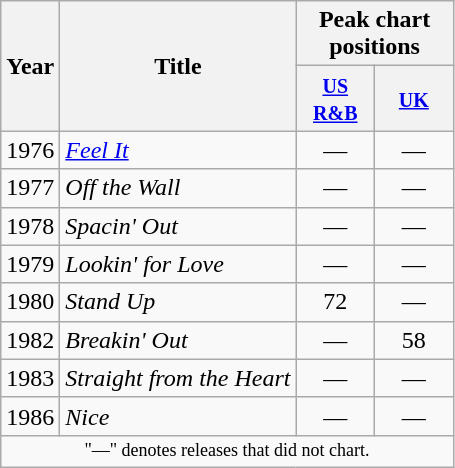<table class="wikitable">
<tr>
<th scope="col" rowspan="2">Year</th>
<th scope="col" rowspan="2">Title</th>
<th scope="col" colspan="2">Peak chart positions</th>
</tr>
<tr>
<th style="width:45px;"><small><a href='#'>US R&B</a></small><br></th>
<th style="width:45px;"><small><a href='#'>UK</a></small><br></th>
</tr>
<tr>
<td>1976</td>
<td><em><a href='#'>Feel It</a></em></td>
<td align=center>—</td>
<td align=center>—</td>
</tr>
<tr>
<td>1977</td>
<td><em>Off the Wall</em></td>
<td align=center>—</td>
<td align=center>—</td>
</tr>
<tr>
<td>1978</td>
<td><em>Spacin' Out</em></td>
<td align=center>—</td>
<td align=center>—</td>
</tr>
<tr>
<td>1979</td>
<td><em>Lookin' for Love</em></td>
<td align=center>—</td>
<td align=center>—</td>
</tr>
<tr>
<td>1980</td>
<td><em>Stand Up</em></td>
<td align=center>72</td>
<td align=center>—</td>
</tr>
<tr>
<td>1982</td>
<td><em>Breakin' Out</em></td>
<td align=center>—</td>
<td align=center>58</td>
</tr>
<tr>
<td>1983</td>
<td><em>Straight from the Heart</em></td>
<td align=center>—</td>
<td align=center>—</td>
</tr>
<tr>
<td>1986</td>
<td><em>Nice</em></td>
<td align=center>—</td>
<td align=center>—</td>
</tr>
<tr>
<td colspan="5" style="text-align:center; font-size:9pt;">"—" denotes releases that did not chart.</td>
</tr>
</table>
